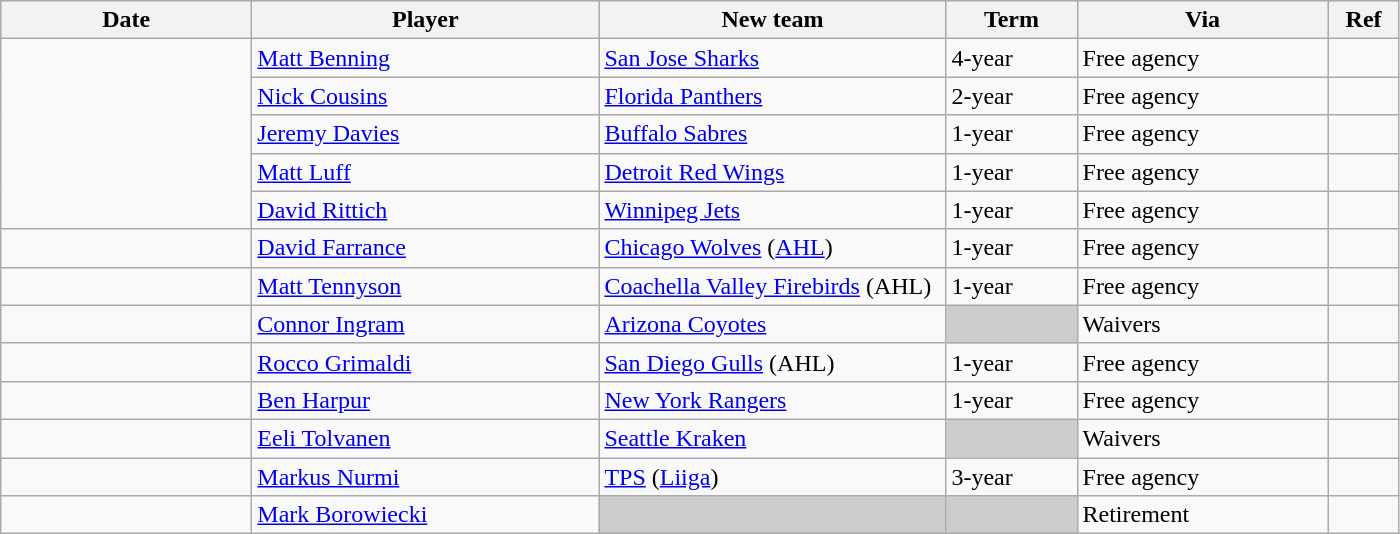<table class="wikitable">
<tr style="background:#ddd; text-align:center;">
<th style="width: 10em;">Date</th>
<th style="width: 14em;">Player</th>
<th style="width: 14em;">New team</th>
<th style="width: 5em;">Term</th>
<th style="width: 10em;">Via</th>
<th style="width: 2.5em;">Ref</th>
</tr>
<tr>
<td rowspan=5></td>
<td><a href='#'>Matt Benning</a></td>
<td><a href='#'>San Jose Sharks</a></td>
<td>4-year</td>
<td>Free agency</td>
<td></td>
</tr>
<tr>
<td><a href='#'>Nick Cousins</a></td>
<td><a href='#'>Florida Panthers</a></td>
<td>2-year</td>
<td>Free agency</td>
<td></td>
</tr>
<tr>
<td><a href='#'>Jeremy Davies</a></td>
<td><a href='#'>Buffalo Sabres</a></td>
<td>1-year</td>
<td>Free agency</td>
<td></td>
</tr>
<tr>
<td><a href='#'>Matt Luff</a></td>
<td><a href='#'>Detroit Red Wings</a></td>
<td>1-year</td>
<td>Free agency</td>
<td></td>
</tr>
<tr>
<td><a href='#'>David Rittich</a></td>
<td><a href='#'>Winnipeg Jets</a></td>
<td>1-year</td>
<td>Free agency</td>
<td></td>
</tr>
<tr>
<td></td>
<td><a href='#'>David Farrance</a></td>
<td><a href='#'>Chicago Wolves</a> (<a href='#'>AHL</a>)</td>
<td>1-year</td>
<td>Free agency</td>
<td></td>
</tr>
<tr>
<td></td>
<td><a href='#'>Matt Tennyson</a></td>
<td><a href='#'>Coachella Valley Firebirds</a> (AHL)</td>
<td>1-year</td>
<td>Free agency</td>
<td></td>
</tr>
<tr>
<td></td>
<td><a href='#'>Connor Ingram</a></td>
<td><a href='#'>Arizona Coyotes</a></td>
<td style="background:#ccc;"></td>
<td>Waivers</td>
<td></td>
</tr>
<tr>
<td></td>
<td><a href='#'>Rocco Grimaldi</a></td>
<td><a href='#'>San Diego Gulls</a> (AHL)</td>
<td>1-year</td>
<td>Free agency</td>
<td></td>
</tr>
<tr>
<td></td>
<td><a href='#'>Ben Harpur</a></td>
<td><a href='#'>New York Rangers</a></td>
<td>1-year</td>
<td>Free agency</td>
<td></td>
</tr>
<tr>
<td></td>
<td><a href='#'>Eeli Tolvanen</a></td>
<td><a href='#'>Seattle Kraken</a></td>
<td style="background:#ccc;"></td>
<td>Waivers</td>
<td></td>
</tr>
<tr>
<td></td>
<td><a href='#'>Markus Nurmi</a></td>
<td><a href='#'>TPS</a> (<a href='#'>Liiga</a>)</td>
<td>3-year</td>
<td>Free agency</td>
<td></td>
</tr>
<tr>
<td></td>
<td><a href='#'>Mark Borowiecki</a></td>
<td style="background:#ccc;"></td>
<td style="background:#ccc;"></td>
<td>Retirement</td>
<td></td>
</tr>
</table>
